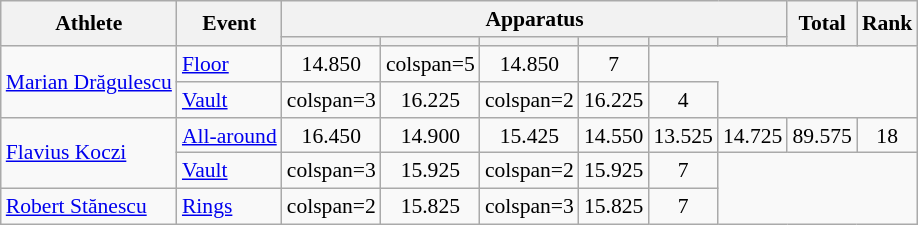<table class="wikitable" style="font-size:90%">
<tr>
<th rowspan=2>Athlete</th>
<th rowspan=2>Event</th>
<th colspan =6>Apparatus</th>
<th rowspan=2>Total</th>
<th rowspan=2>Rank</th>
</tr>
<tr style="font-size:95%">
<th></th>
<th></th>
<th></th>
<th></th>
<th></th>
<th></th>
</tr>
<tr align=center>
<td align=left rowspan=2><a href='#'>Marian Drăgulescu</a></td>
<td align=left><a href='#'>Floor</a></td>
<td>14.850</td>
<td>colspan=5 </td>
<td>14.850</td>
<td>7</td>
</tr>
<tr align=center>
<td align=left><a href='#'>Vault</a></td>
<td>colspan=3 </td>
<td>16.225</td>
<td>colspan=2 </td>
<td>16.225</td>
<td>4</td>
</tr>
<tr align=center>
<td align=left rowspan=2><a href='#'>Flavius Koczi</a></td>
<td align=left><a href='#'>All-around</a></td>
<td>16.450</td>
<td>14.900</td>
<td>15.425</td>
<td>14.550</td>
<td>13.525</td>
<td>14.725</td>
<td>89.575</td>
<td>18</td>
</tr>
<tr align=center>
<td align=left><a href='#'>Vault</a></td>
<td>colspan=3 </td>
<td>15.925</td>
<td>colspan=2 </td>
<td>15.925</td>
<td>7</td>
</tr>
<tr align=center>
<td align=left><a href='#'>Robert Stănescu</a></td>
<td align=left><a href='#'>Rings</a></td>
<td>colspan=2 </td>
<td>15.825</td>
<td>colspan=3 </td>
<td>15.825</td>
<td>7</td>
</tr>
</table>
